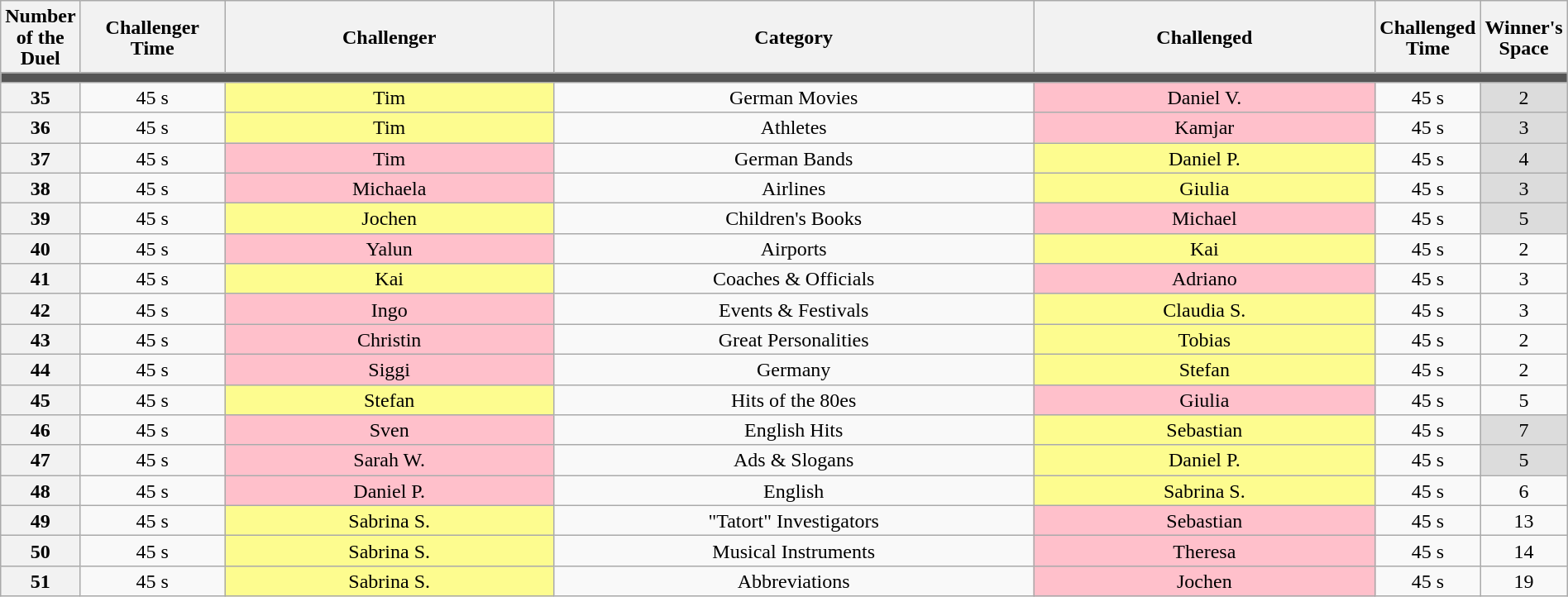<table class="wikitable" style="text-align:center; line-height:17px; width:100%">
<tr>
<th rowspan="1" scope="col" style="width:02%">Number of the Duel</th>
<th rowspan="1" scope="col" style="width:10%">Challenger Time</th>
<th rowspan="1" scope="col" style="width:25%">Challenger</th>
<th rowspan="1" scope="col" style="width:37%">Category</th>
<th rowspan="1" scope="col" style="width:31%">Challenged</th>
<th rowspan="1" scope="col" style="width:10%">Challenged Time</th>
<th rowspan="1" scope="col" style="width:25%">Winner's Space</th>
</tr>
<tr>
<td colspan="7" style="background:#555"></td>
</tr>
<tr>
<th>35</th>
<td>45 s</td>
<td style="background:#fdfc8f; ">Tim</td>
<td>German Movies</td>
<td style="background:pink;">Daniel V.</td>
<td>45 s</td>
<td style="background:#DCDCDC; ">2</td>
</tr>
<tr>
<th>36</th>
<td>45 s</td>
<td style="background:#fdfc8f; ">Tim</td>
<td>Athletes</td>
<td style="background:pink;">Kamjar</td>
<td>45 s</td>
<td style="background:#DCDCDC; ">3</td>
</tr>
<tr>
<th>37</th>
<td>45 s</td>
<td style="background:pink; ">Tim</td>
<td>German Bands</td>
<td style="background:#fdfc8f;">Daniel P.</td>
<td>45 s</td>
<td style="background:#DCDCDC; ">4</td>
</tr>
<tr>
<th>38</th>
<td>45 s</td>
<td style="background:pink; ">Michaela</td>
<td>Airlines</td>
<td style="background:#fdfc8f;">Giulia</td>
<td>45 s</td>
<td style="background:#DCDCDC; ">3</td>
</tr>
<tr>
<th>39</th>
<td>45 s</td>
<td style="background:#fdfc8f; ">Jochen</td>
<td>Children's Books</td>
<td style="background:pink;">Michael</td>
<td>45 s</td>
<td style="background:#DCDCDC; ">5</td>
</tr>
<tr>
<th>40</th>
<td>45 s</td>
<td style="background:pink; ">Yalun</td>
<td>Airports</td>
<td style="background:#fdfc8f;">Kai</td>
<td>45 s</td>
<td>2</td>
</tr>
<tr>
<th>41</th>
<td>45 s</td>
<td style="background:#fdfc8f; ">Kai</td>
<td>Coaches & Officials</td>
<td style="background:pink;">Adriano</td>
<td>45 s</td>
<td>3</td>
</tr>
<tr>
<th>42</th>
<td>45 s</td>
<td style="background:pink; ">Ingo</td>
<td>Events & Festivals</td>
<td style="background:#fdfc8f;">Claudia S.</td>
<td>45 s</td>
<td>3</td>
</tr>
<tr>
<th>43</th>
<td>45 s</td>
<td style="background:pink; ">Christin</td>
<td>Great Personalities</td>
<td style="background:#fdfc8f;">Tobias</td>
<td>45 s</td>
<td>2</td>
</tr>
<tr>
<th>44</th>
<td>45 s</td>
<td style="background:pink; ">Siggi</td>
<td>Germany</td>
<td style="background:#fdfc8f;">Stefan</td>
<td>45 s</td>
<td>2</td>
</tr>
<tr>
<th>45</th>
<td>45 s</td>
<td style="background:#fdfc8f; ">Stefan</td>
<td>Hits of the 80es</td>
<td style="background:pink;">Giulia</td>
<td>45 s</td>
<td>5</td>
</tr>
<tr>
<th>46</th>
<td>45 s</td>
<td style="background:pink; ">Sven</td>
<td>English Hits</td>
<td style="background:#fdfc8f;">Sebastian</td>
<td>45 s</td>
<td style="background:#DCDCDC; ">7</td>
</tr>
<tr>
<th>47</th>
<td>45 s</td>
<td style="background:pink; ">Sarah W.</td>
<td>Ads & Slogans</td>
<td style="background:#fdfc8f;">Daniel P.</td>
<td>45 s</td>
<td style="background:#DCDCDC; ">5</td>
</tr>
<tr>
<th>48</th>
<td>45 s</td>
<td style="background:pink; ">Daniel P.</td>
<td>English</td>
<td style="background:#fdfc8f;">Sabrina S.</td>
<td>45 s</td>
<td>6</td>
</tr>
<tr>
<th>49</th>
<td>45 s</td>
<td style="background:#fdfc8f; ">Sabrina S.</td>
<td>"Tatort" Investigators</td>
<td style="background:pink;">Sebastian</td>
<td>45 s</td>
<td>13</td>
</tr>
<tr>
<th>50</th>
<td>45 s</td>
<td style="background:#fdfc8f; ">Sabrina S.</td>
<td>Musical Instruments</td>
<td style="background:pink;">Theresa</td>
<td>45 s</td>
<td>14</td>
</tr>
<tr>
<th>51</th>
<td>45 s</td>
<td style="background:#fdfc8f; ">Sabrina S.</td>
<td>Abbreviations</td>
<td style="background:pink;">Jochen</td>
<td>45 s</td>
<td>19</td>
</tr>
</table>
